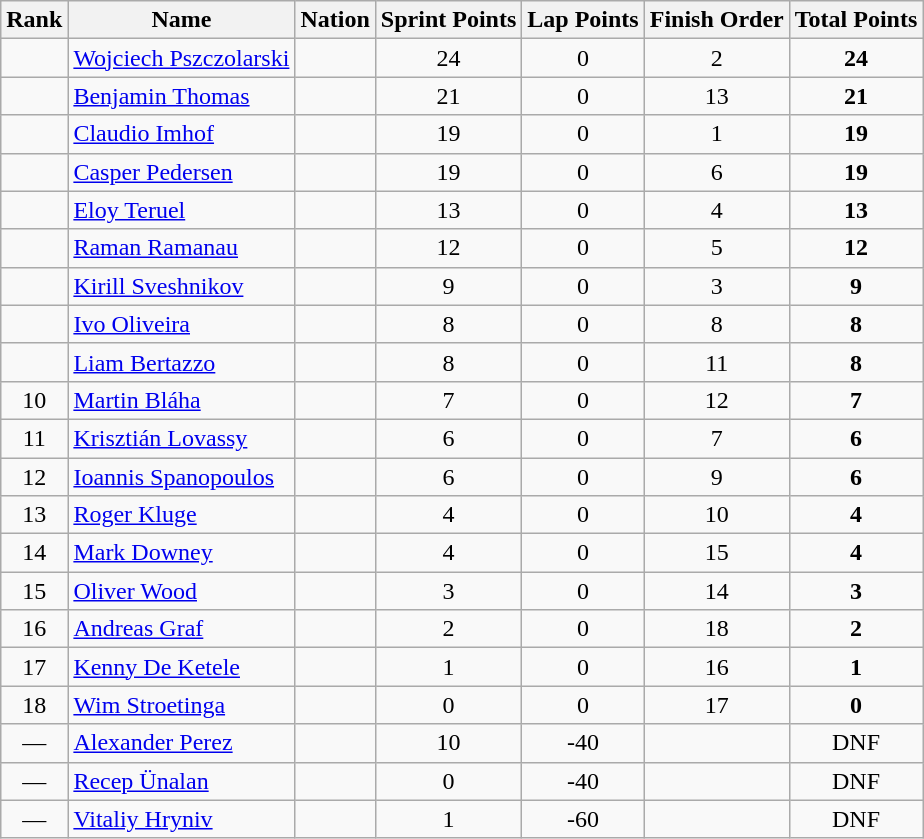<table class="wikitable sortable" style="text-align:center">
<tr>
<th>Rank</th>
<th>Name</th>
<th>Nation</th>
<th>Sprint Points</th>
<th>Lap Points</th>
<th>Finish Order</th>
<th>Total Points</th>
</tr>
<tr>
<td></td>
<td align=left><a href='#'>Wojciech Pszczolarski</a></td>
<td align=left></td>
<td>24</td>
<td>0</td>
<td>2</td>
<td><strong>24</strong></td>
</tr>
<tr>
<td></td>
<td align=left><a href='#'>Benjamin Thomas</a></td>
<td align=left></td>
<td>21</td>
<td>0</td>
<td>13</td>
<td><strong>21</strong></td>
</tr>
<tr>
<td></td>
<td align=left><a href='#'>Claudio Imhof</a></td>
<td align=left></td>
<td>19</td>
<td>0</td>
<td>1</td>
<td><strong>19</strong></td>
</tr>
<tr>
<td></td>
<td align=left><a href='#'>Casper Pedersen</a></td>
<td align=left></td>
<td>19</td>
<td>0</td>
<td>6</td>
<td><strong>19</strong></td>
</tr>
<tr>
<td></td>
<td align=left><a href='#'>Eloy Teruel</a></td>
<td align=left></td>
<td>13</td>
<td>0</td>
<td>4</td>
<td><strong>13</strong></td>
</tr>
<tr>
<td></td>
<td align=left><a href='#'>Raman Ramanau</a></td>
<td align=left></td>
<td>12</td>
<td>0</td>
<td>5</td>
<td><strong>12</strong></td>
</tr>
<tr>
<td></td>
<td align=left><a href='#'>Kirill Sveshnikov</a></td>
<td align=left></td>
<td>9</td>
<td>0</td>
<td>3</td>
<td><strong>9</strong></td>
</tr>
<tr>
<td></td>
<td align=left><a href='#'>Ivo Oliveira</a></td>
<td align=left></td>
<td>8</td>
<td>0</td>
<td>8</td>
<td><strong>8</strong></td>
</tr>
<tr>
<td></td>
<td align=left><a href='#'>Liam Bertazzo</a></td>
<td align=left></td>
<td>8</td>
<td>0</td>
<td>11</td>
<td><strong>8</strong></td>
</tr>
<tr>
<td>10</td>
<td align=left><a href='#'>Martin Bláha</a></td>
<td align=left></td>
<td>7</td>
<td>0</td>
<td>12</td>
<td><strong>7</strong></td>
</tr>
<tr>
<td>11</td>
<td align=left><a href='#'>Krisztián Lovassy</a></td>
<td align=left></td>
<td>6</td>
<td>0</td>
<td>7</td>
<td><strong>6</strong></td>
</tr>
<tr>
<td>12</td>
<td align=left><a href='#'>Ioannis Spanopoulos</a></td>
<td align=left></td>
<td>6</td>
<td>0</td>
<td>9</td>
<td><strong>6</strong></td>
</tr>
<tr>
<td>13</td>
<td align=left><a href='#'>Roger Kluge</a></td>
<td align=left></td>
<td>4</td>
<td>0</td>
<td>10</td>
<td><strong>4</strong></td>
</tr>
<tr>
<td>14</td>
<td align=left><a href='#'>Mark Downey</a></td>
<td align=left></td>
<td>4</td>
<td>0</td>
<td>15</td>
<td><strong>4</strong></td>
</tr>
<tr>
<td>15</td>
<td align=left><a href='#'>Oliver Wood</a></td>
<td align=left></td>
<td>3</td>
<td>0</td>
<td>14</td>
<td><strong>3</strong></td>
</tr>
<tr>
<td>16</td>
<td align=left><a href='#'>Andreas Graf</a></td>
<td align=left></td>
<td>2</td>
<td>0</td>
<td>18</td>
<td><strong>2</strong></td>
</tr>
<tr>
<td>17</td>
<td align=left><a href='#'>Kenny De Ketele</a></td>
<td align=left></td>
<td>1</td>
<td>0</td>
<td>16</td>
<td><strong>1</strong></td>
</tr>
<tr>
<td>18</td>
<td align=left><a href='#'>Wim Stroetinga</a></td>
<td align=left></td>
<td>0</td>
<td>0</td>
<td>17</td>
<td><strong>0</strong></td>
</tr>
<tr>
<td>—</td>
<td align=left><a href='#'>Alexander Perez</a></td>
<td align=left></td>
<td>10</td>
<td>-40</td>
<td></td>
<td>DNF</td>
</tr>
<tr>
<td>—</td>
<td align=left><a href='#'>Recep Ünalan</a></td>
<td align=left></td>
<td>0</td>
<td>-40</td>
<td></td>
<td>DNF</td>
</tr>
<tr>
<td>—</td>
<td align=left><a href='#'>Vitaliy Hryniv</a></td>
<td align=left></td>
<td>1</td>
<td>-60</td>
<td></td>
<td>DNF</td>
</tr>
</table>
